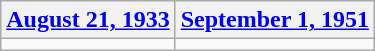<table class=wikitable>
<tr>
<th><a href='#'>August 21, 1933</a></th>
<th><a href='#'>September 1, 1951</a></th>
</tr>
<tr>
<td></td>
<td></td>
</tr>
</table>
